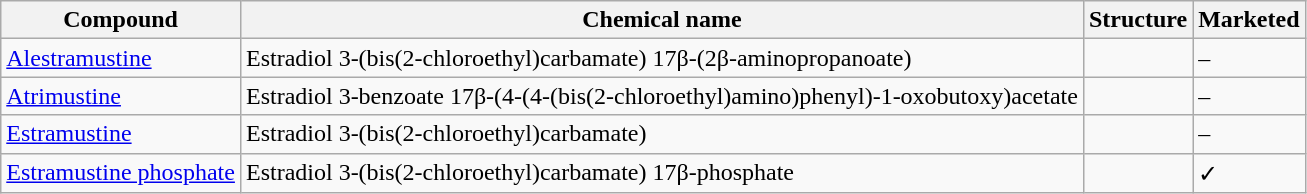<table class="wikitable">
<tr>
<th>Compound</th>
<th>Chemical name</th>
<th>Structure</th>
<th>Marketed</th>
</tr>
<tr>
<td><a href='#'>Alestramustine</a></td>
<td>Estradiol 3-(bis(2-chloroethyl)carbamate) 17β-(2β-aminopropanoate)</td>
<td></td>
<td>–</td>
</tr>
<tr>
<td><a href='#'>Atrimustine</a></td>
<td>Estradiol 3-benzoate 17β-(4-(4-(bis(2-chloroethyl)amino)phenyl)-1-oxobutoxy)acetate</td>
<td></td>
<td>–</td>
</tr>
<tr>
<td><a href='#'>Estramustine</a></td>
<td>Estradiol 3-(bis(2-chloroethyl)carbamate)</td>
<td></td>
<td>–</td>
</tr>
<tr>
<td><a href='#'>Estramustine phosphate</a></td>
<td>Estradiol 3-(bis(2-chloroethyl)carbamate) 17β-phosphate</td>
<td></td>
<td>✓</td>
</tr>
</table>
